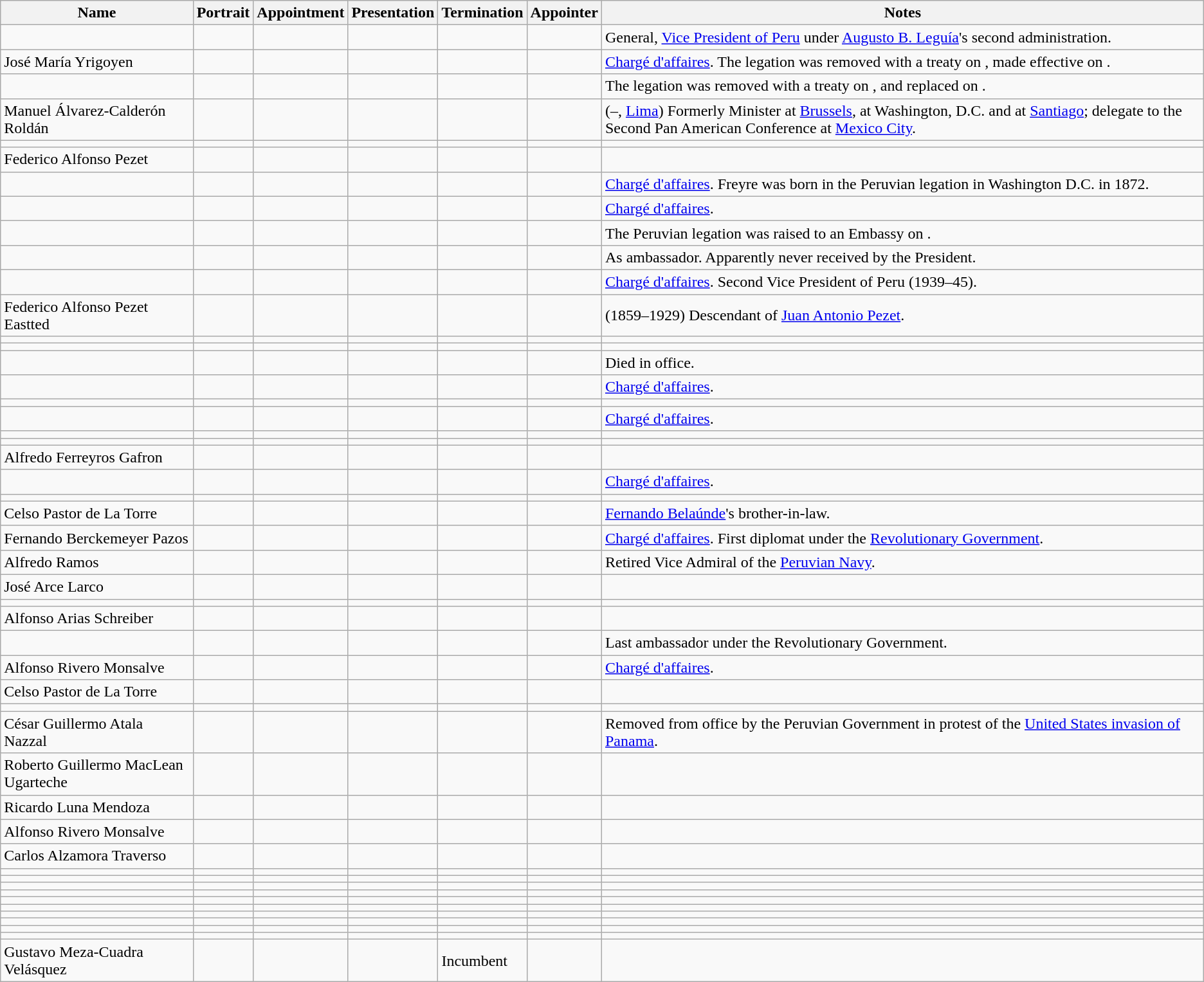<table class="wikitable sortable"  text-align:center;">
<tr>
<th>Name</th>
<th class="unsortable">Portrait</th>
<th>Appointment</th>
<th>Presentation</th>
<th>Termination</th>
<th>Appointer</th>
<th class="unsortable">Notes</th>
</tr>
<tr>
<td></td>
<td></td>
<td></td>
<td></td>
<td></td>
<td></td>
<td>General, <a href='#'>Vice President of Peru</a> under <a href='#'>Augusto B. Leguía</a>'s second administration.</td>
</tr>
<tr>
<td>José María Yrigoyen</td>
<td></td>
<td></td>
<td></td>
<td></td>
<td></td>
<td><a href='#'>Chargé d'affaires</a>. The legation was removed with a treaty on , made effective on .</td>
</tr>
<tr>
<td></td>
<td></td>
<td></td>
<td></td>
<td></td>
<td></td>
<td>The legation was removed with a treaty on , and replaced on .</td>
</tr>
<tr>
<td>Manuel Álvarez-Calderón Roldán</td>
<td></td>
<td></td>
<td></td>
<td></td>
<td></td>
<td>(–, <a href='#'>Lima</a>) Formerly Minister at <a href='#'>Brussels</a>, at Washington, D.C. and at <a href='#'>Santiago</a>; delegate to the Second Pan American Conference at <a href='#'>Mexico City</a>.</td>
</tr>
<tr>
<td></td>
<td></td>
<td></td>
<td></td>
<td></td>
<td></td>
<td></td>
</tr>
<tr>
<td>Federico Alfonso Pezet</td>
<td></td>
<td></td>
<td></td>
<td></td>
<td></td>
<td></td>
</tr>
<tr>
<td></td>
<td></td>
<td></td>
<td></td>
<td></td>
<td></td>
<td><a href='#'>Chargé d'affaires</a>. Freyre was born in the Peruvian legation in Washington D.C. in 1872.</td>
</tr>
<tr>
<td></td>
<td></td>
<td></td>
<td></td>
<td></td>
<td></td>
<td><a href='#'>Chargé d'affaires</a>.</td>
</tr>
<tr>
<td></td>
<td></td>
<td></td>
<td></td>
<td></td>
<td></td>
<td>The Peruvian legation was raised to an Embassy on .</td>
</tr>
<tr>
<td></td>
<td></td>
<td></td>
<td></td>
<td></td>
<td></td>
<td>As ambassador. Apparently never received by the President.</td>
</tr>
<tr>
<td></td>
<td></td>
<td></td>
<td></td>
<td></td>
<td></td>
<td><a href='#'>Chargé d'affaires</a>. Second Vice President of Peru (1939–45).</td>
</tr>
<tr>
<td>Federico Alfonso Pezet Eastted</td>
<td></td>
<td></td>
<td></td>
<td></td>
<td></td>
<td>(1859–1929) Descendant of <a href='#'>Juan Antonio Pezet</a>.</td>
</tr>
<tr>
<td></td>
<td></td>
<td></td>
<td></td>
<td></td>
<td></td>
<td></td>
</tr>
<tr>
<td></td>
<td></td>
<td></td>
<td></td>
<td></td>
<td></td>
<td></td>
</tr>
<tr>
<td></td>
<td></td>
<td></td>
<td></td>
<td></td>
<td></td>
<td>Died in office.</td>
</tr>
<tr>
<td></td>
<td></td>
<td></td>
<td></td>
<td></td>
<td></td>
<td><a href='#'>Chargé d'affaires</a>.</td>
</tr>
<tr>
<td></td>
<td></td>
<td></td>
<td></td>
<td></td>
<td></td>
<td></td>
</tr>
<tr>
<td></td>
<td></td>
<td></td>
<td></td>
<td></td>
<td></td>
<td><a href='#'>Chargé d'affaires</a>.</td>
</tr>
<tr>
<td></td>
<td></td>
<td></td>
<td></td>
<td></td>
<td></td>
<td></td>
</tr>
<tr>
<td></td>
<td></td>
<td></td>
<td></td>
<td></td>
<td></td>
<td></td>
</tr>
<tr>
<td>Alfredo Ferreyros Gafron</td>
<td></td>
<td></td>
<td></td>
<td></td>
<td></td>
<td></td>
</tr>
<tr>
<td></td>
<td></td>
<td></td>
<td></td>
<td></td>
<td></td>
<td><a href='#'>Chargé d'affaires</a>.</td>
</tr>
<tr>
<td></td>
<td></td>
<td></td>
<td></td>
<td></td>
<td></td>
<td></td>
</tr>
<tr>
<td>Celso Pastor de La Torre</td>
<td></td>
<td></td>
<td></td>
<td></td>
<td></td>
<td><a href='#'>Fernando Belaúnde</a>'s brother-in-law.</td>
</tr>
<tr>
<td>Fernando Berckemeyer Pazos</td>
<td></td>
<td></td>
<td></td>
<td></td>
<td></td>
<td><a href='#'>Chargé d'affaires</a>. First diplomat under the <a href='#'>Revolutionary Government</a>.</td>
</tr>
<tr>
<td>Alfredo Ramos</td>
<td></td>
<td></td>
<td></td>
<td></td>
<td></td>
<td>Retired Vice Admiral of the <a href='#'>Peruvian Navy</a>.</td>
</tr>
<tr>
<td>José Arce Larco</td>
<td></td>
<td></td>
<td></td>
<td></td>
<td></td>
<td></td>
</tr>
<tr>
<td></td>
<td></td>
<td></td>
<td></td>
<td></td>
<td></td>
<td></td>
</tr>
<tr>
<td>Alfonso Arias Schreiber</td>
<td></td>
<td></td>
<td></td>
<td></td>
<td></td>
<td></td>
</tr>
<tr>
<td></td>
<td></td>
<td></td>
<td></td>
<td></td>
<td></td>
<td>Last ambassador under the Revolutionary Government.</td>
</tr>
<tr>
<td>Alfonso Rivero Monsalve</td>
<td></td>
<td></td>
<td></td>
<td></td>
<td></td>
<td><a href='#'>Chargé d'affaires</a>.</td>
</tr>
<tr>
<td>Celso Pastor de La Torre</td>
<td></td>
<td></td>
<td></td>
<td></td>
<td></td>
<td></td>
</tr>
<tr>
<td></td>
<td></td>
<td></td>
<td></td>
<td></td>
<td></td>
<td></td>
</tr>
<tr>
<td>César Guillermo Atala Nazzal</td>
<td></td>
<td></td>
<td></td>
<td></td>
<td></td>
<td>Removed from office by the Peruvian Government in protest of the <a href='#'>United States invasion of Panama</a>.</td>
</tr>
<tr>
<td>Roberto Guillermo MacLean Ugarteche</td>
<td></td>
<td></td>
<td></td>
<td></td>
<td></td>
<td></td>
</tr>
<tr>
<td>Ricardo Luna Mendoza</td>
<td></td>
<td></td>
<td></td>
<td></td>
<td></td>
<td></td>
</tr>
<tr>
<td>Alfonso Rivero Monsalve</td>
<td></td>
<td></td>
<td></td>
<td></td>
<td></td>
<td></td>
</tr>
<tr>
<td>Carlos Alzamora Traverso</td>
<td></td>
<td></td>
<td></td>
<td></td>
<td></td>
<td></td>
</tr>
<tr>
<td></td>
<td></td>
<td></td>
<td></td>
<td></td>
<td></td>
<td></td>
</tr>
<tr>
<td></td>
<td></td>
<td></td>
<td></td>
<td></td>
<td></td>
<td></td>
</tr>
<tr>
<td></td>
<td></td>
<td></td>
<td></td>
<td></td>
<td></td>
<td></td>
</tr>
<tr>
<td></td>
<td></td>
<td></td>
<td></td>
<td></td>
<td></td>
<td></td>
</tr>
<tr>
<td></td>
<td></td>
<td></td>
<td></td>
<td></td>
<td></td>
<td></td>
</tr>
<tr>
<td></td>
<td></td>
<td></td>
<td></td>
<td></td>
<td></td>
<td></td>
</tr>
<tr>
<td></td>
<td></td>
<td></td>
<td></td>
<td></td>
<td></td>
<td></td>
</tr>
<tr>
<td></td>
<td></td>
<td></td>
<td></td>
<td></td>
<td></td>
<td></td>
</tr>
<tr>
<td></td>
<td></td>
<td></td>
<td></td>
<td></td>
<td></td>
<td></td>
</tr>
<tr>
<td></td>
<td></td>
<td></td>
<td></td>
<td></td>
<td></td>
<td></td>
</tr>
<tr>
<td>Gustavo Meza-Cuadra Velásquez</td>
<td></td>
<td></td>
<td></td>
<td>Incumbent</td>
<td></td>
<td></td>
</tr>
</table>
